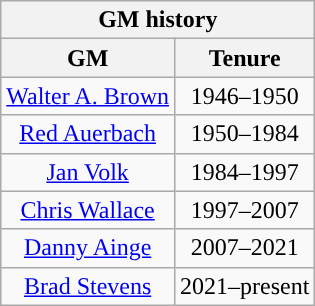<table class="wikitable" style="text-align:center">
<tr>
<th colspan="2">GM history</th>
</tr>
<tr>
<th>GM</th>
<th>Tenure</th>
</tr>
<tr>
<td><a href='#'>Walter A. Brown</a></td>
<td>1946–1950</td>
</tr>
<tr>
<td><a href='#'>Red Auerbach</a></td>
<td>1950–1984</td>
</tr>
<tr>
<td><a href='#'>Jan Volk</a></td>
<td>1984–1997</td>
</tr>
<tr>
<td><a href='#'>Chris Wallace</a></td>
<td>1997–2007</td>
</tr>
<tr>
<td><a href='#'>Danny Ainge</a></td>
<td>2007–2021</td>
</tr>
<tr>
<td><a href='#'>Brad Stevens</a></td>
<td>2021–present</td>
</tr>
</table>
